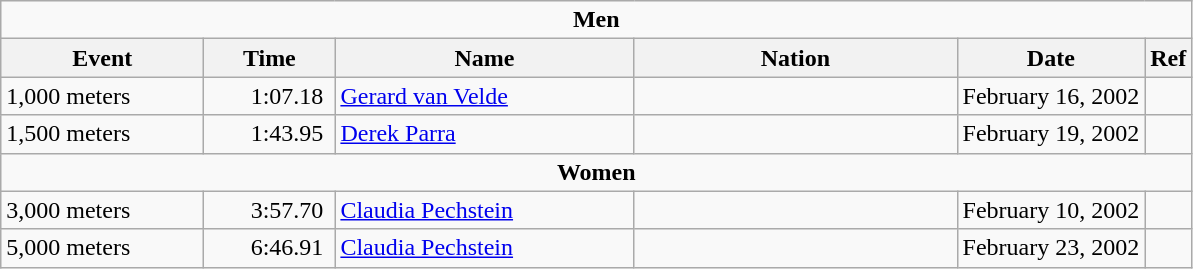<table class="wikitable">
<tr>
<td colspan="6" align="center"><strong>Men</strong></td>
</tr>
<tr>
<th style="width:8em">Event</th>
<th style="width:5em">Time</th>
<th style="width:12em">Name</th>
<th style="width:13em">Nation</th>
<th>Date</th>
<th>Ref</th>
</tr>
<tr>
<td>1,000 meters</td>
<td align=right>1:07.18 </td>
<td><a href='#'>Gerard van Velde</a></td>
<td></td>
<td>February 16, 2002</td>
<td></td>
</tr>
<tr>
<td>1,500 meters</td>
<td align=right>1:43.95 </td>
<td><a href='#'>Derek Parra</a></td>
<td></td>
<td>February 19, 2002</td>
<td></td>
</tr>
<tr>
<td colspan="6" align="center"><strong>Women</strong></td>
</tr>
<tr>
<td>3,000 meters</td>
<td align=right>3:57.70 </td>
<td><a href='#'>Claudia Pechstein</a></td>
<td></td>
<td>February 10, 2002</td>
<td></td>
</tr>
<tr>
<td>5,000 meters</td>
<td align=right>6:46.91 </td>
<td><a href='#'>Claudia Pechstein</a></td>
<td></td>
<td>February 23, 2002</td>
<td></td>
</tr>
</table>
